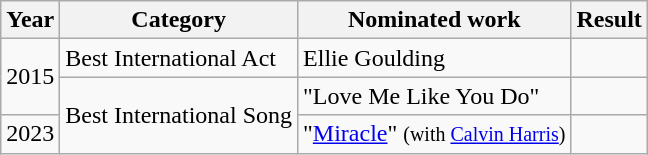<table class="wikitable">
<tr>
<th>Year</th>
<th>Category</th>
<th>Nominated work</th>
<th>Result</th>
</tr>
<tr>
<td rowspan="2">2015</td>
<td>Best International Act</td>
<td>Ellie Goulding</td>
<td></td>
</tr>
<tr>
<td rowspan="2">Best International Song</td>
<td>"Love Me Like You Do"</td>
<td></td>
</tr>
<tr>
<td>2023</td>
<td>"<a href='#'>Miracle</a>" <small>(with <a href='#'>Calvin Harris</a>)</small></td>
<td></td>
</tr>
</table>
